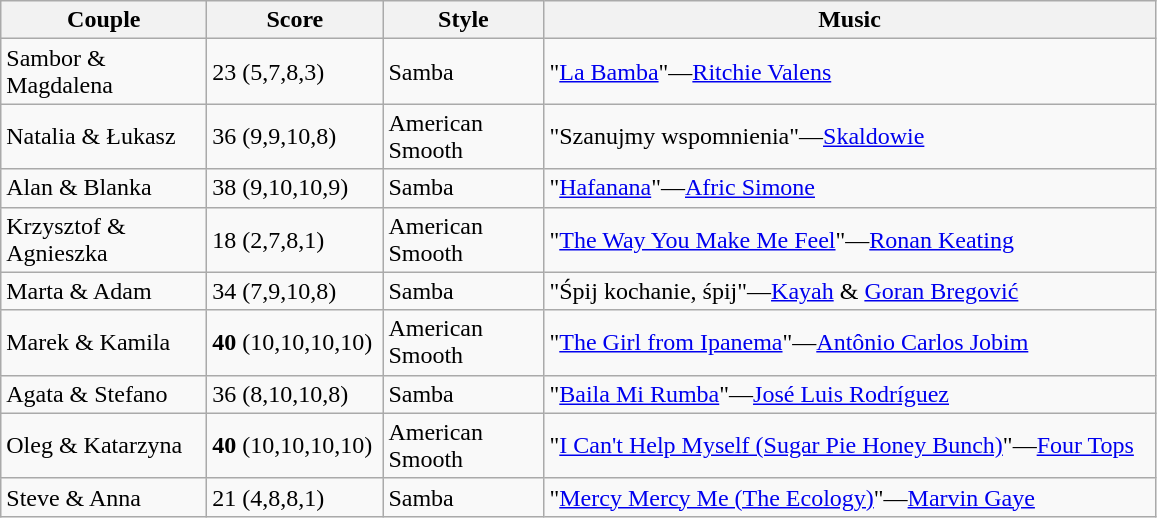<table class="wikitable">
<tr>
<th width="130">Couple</th>
<th width="110">Score</th>
<th width="100">Style</th>
<th width="400">Music</th>
</tr>
<tr>
<td>Sambor & Magdalena</td>
<td>23 (5,7,8,3)</td>
<td>Samba</td>
<td>"<a href='#'>La Bamba</a>"—<a href='#'>Ritchie Valens</a></td>
</tr>
<tr>
<td>Natalia & Łukasz</td>
<td>36 (9,9,10,8)</td>
<td>American Smooth</td>
<td>"Szanujmy wspomnienia"—<a href='#'>Skaldowie</a></td>
</tr>
<tr>
<td>Alan & Blanka</td>
<td>38 (9,10,10,9)</td>
<td>Samba</td>
<td>"<a href='#'>Hafanana</a>"—<a href='#'>Afric Simone</a></td>
</tr>
<tr>
<td>Krzysztof & Agnieszka</td>
<td>18 (2,7,8,1)</td>
<td>American Smooth</td>
<td>"<a href='#'>The Way You Make Me Feel</a>"—<a href='#'>Ronan Keating</a></td>
</tr>
<tr>
<td>Marta & Adam</td>
<td>34 (7,9,10,8)</td>
<td>Samba</td>
<td>"Śpij kochanie, śpij"—<a href='#'>Kayah</a> & <a href='#'>Goran Bregović</a></td>
</tr>
<tr>
<td>Marek & Kamila</td>
<td><strong>40</strong> (10,10,10,10)</td>
<td>American Smooth</td>
<td>"<a href='#'>The Girl from Ipanema</a>"—<a href='#'>Antônio Carlos Jobim</a></td>
</tr>
<tr>
<td>Agata & Stefano</td>
<td>36 (8,10,10,8)</td>
<td>Samba</td>
<td>"<a href='#'>Baila Mi Rumba</a>"—<a href='#'>José Luis Rodríguez</a></td>
</tr>
<tr>
<td>Oleg & Katarzyna</td>
<td><strong>40</strong> (10,10,10,10)</td>
<td>American Smooth</td>
<td>"<a href='#'>I Can't Help Myself (Sugar Pie Honey Bunch)</a>"—<a href='#'>Four Tops</a></td>
</tr>
<tr>
<td>Steve & Anna</td>
<td>21 (4,8,8,1)</td>
<td>Samba</td>
<td>"<a href='#'>Mercy Mercy Me (The Ecology)</a>"—<a href='#'>Marvin Gaye</a></td>
</tr>
</table>
